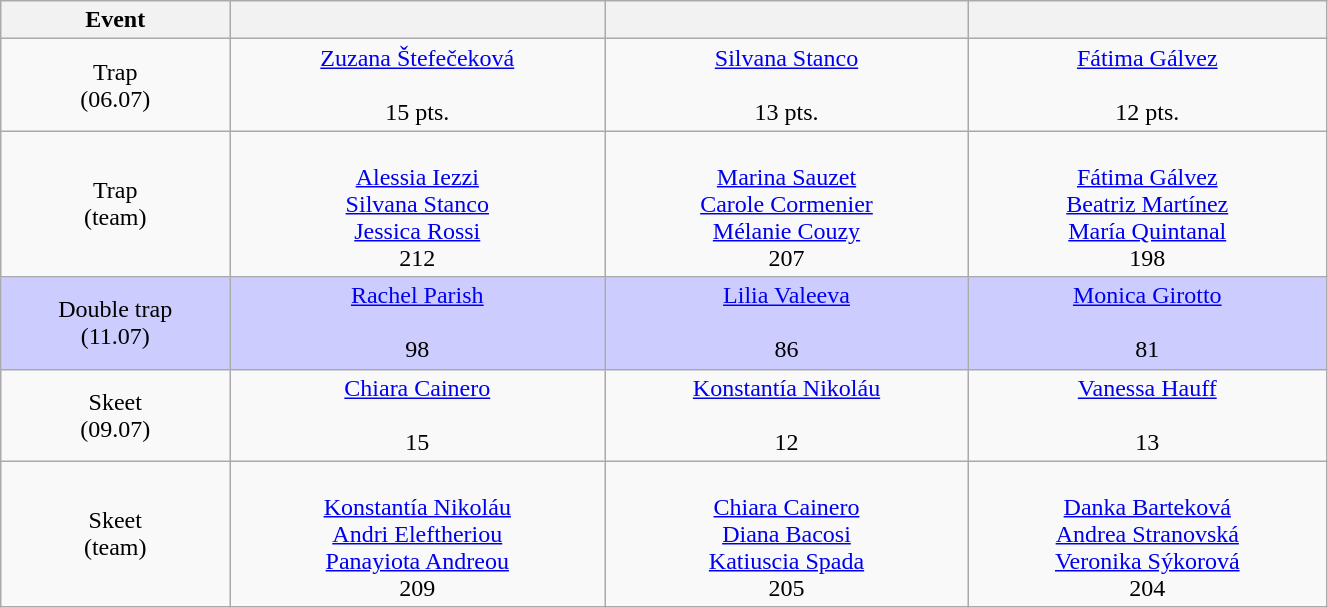<table class="wikitable" width=70% style="font-size:100%; text-align:center;">
<tr>
<th>Event</th>
<th></th>
<th></th>
<th></th>
</tr>
<tr>
<td>Trap <br> (06.07)</td>
<td><a href='#'>Zuzana Štefečeková</a> <br>  <br> 15 pts.</td>
<td><a href='#'>Silvana Stanco</a> <br>  <br> 13 pts.</td>
<td><a href='#'>Fátima Gálvez</a> <br>  <br> 12 pts.</td>
</tr>
<tr>
<td>Trap <br> (team)</td>
<td> <br><a href='#'>Alessia Iezzi</a><br><a href='#'>Silvana Stanco</a><br><a href='#'>Jessica Rossi</a><br> 212</td>
<td> <br><a href='#'>Marina Sauzet</a><br><a href='#'>Carole Cormenier</a><br><a href='#'>Mélanie Couzy</a><br> 207</td>
<td> <br><a href='#'>Fátima Gálvez</a><br><a href='#'>Beatriz Martínez</a><br><a href='#'>María Quintanal</a><br> 198</td>
</tr>
<tr bgcolor=#ccccff>
<td>Double trap <br> (11.07)</td>
<td><a href='#'>Rachel Parish</a> <br>  <br> 98</td>
<td><a href='#'>Lilia Valeeva</a> <br>  <br> 86</td>
<td><a href='#'>Monica Girotto</a> <br>  <br> 81</td>
</tr>
<tr>
<td>Skeet <br> (09.07)</td>
<td><a href='#'>Chiara Cainero</a> <br>  <br> 15</td>
<td><a href='#'>Konstantía Nikoláu</a> <br>  <br> 12</td>
<td><a href='#'>Vanessa Hauff</a> <br>  <br> 13</td>
</tr>
<tr>
<td>Skeet <br> (team)</td>
<td> <br><a href='#'>Konstantía Nikoláu</a><br><a href='#'>Andri Eleftheriou</a><br><a href='#'>Panayiota Andreou</a><br> 209</td>
<td> <br><a href='#'>Chiara Cainero</a><br><a href='#'>Diana Bacosi</a><br><a href='#'>Katiuscia Spada</a><br> 205</td>
<td> <br><a href='#'>Danka Barteková</a><br><a href='#'>Andrea Stranovská</a><br><a href='#'>Veronika Sýkorová</a><br> 204</td>
</tr>
</table>
